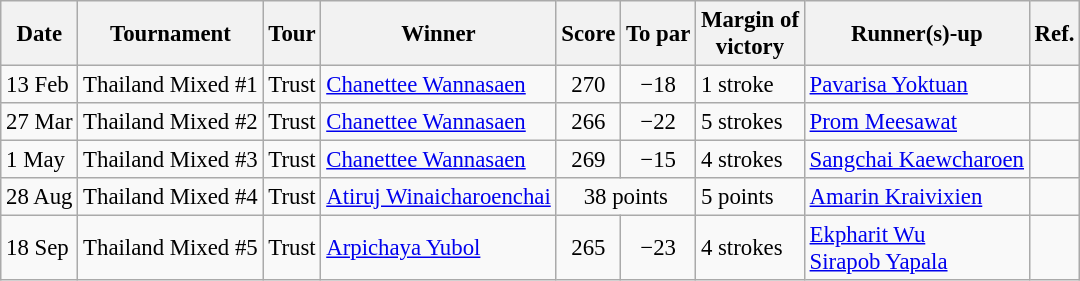<table class=wikitable style="font-size:95%">
<tr>
<th>Date</th>
<th>Tournament</th>
<th>Tour</th>
<th>Winner</th>
<th>Score</th>
<th>To par</th>
<th>Margin of<br>victory</th>
<th>Runner(s)-up</th>
<th>Ref.</th>
</tr>
<tr>
<td>13 Feb</td>
<td>Thailand Mixed #1</td>
<td>Trust</td>
<td> <a href='#'>Chanettee Wannasaen</a></td>
<td align=center>270</td>
<td align=center>−18</td>
<td>1 stroke</td>
<td> <a href='#'>Pavarisa Yoktuan</a></td>
<td></td>
</tr>
<tr>
<td>27 Mar</td>
<td>Thailand Mixed #2</td>
<td>Trust</td>
<td> <a href='#'>Chanettee Wannasaen</a></td>
<td align=center>266</td>
<td align=center>−22</td>
<td>5 strokes</td>
<td> <a href='#'>Prom Meesawat</a></td>
<td></td>
</tr>
<tr>
<td>1 May</td>
<td>Thailand Mixed #3</td>
<td>Trust</td>
<td> <a href='#'>Chanettee Wannasaen</a></td>
<td align=center>269</td>
<td align=center>−15</td>
<td>4 strokes</td>
<td> <a href='#'>Sangchai Kaewcharoen</a></td>
<td></td>
</tr>
<tr>
<td>28 Aug</td>
<td>Thailand Mixed #4</td>
<td>Trust</td>
<td> <a href='#'>Atiruj Winaicharoenchai</a></td>
<td colspan=2 align=center>38 points</td>
<td>5 points</td>
<td> <a href='#'>Amarin Kraivixien</a></td>
<td></td>
</tr>
<tr>
<td>18 Sep</td>
<td>Thailand Mixed #5</td>
<td>Trust</td>
<td> <a href='#'>Arpichaya Yubol</a></td>
<td align=center>265</td>
<td align=center>−23</td>
<td>4 strokes</td>
<td> <a href='#'>Ekpharit Wu</a><br> <a href='#'>Sirapob Yapala</a></td>
<td></td>
</tr>
</table>
